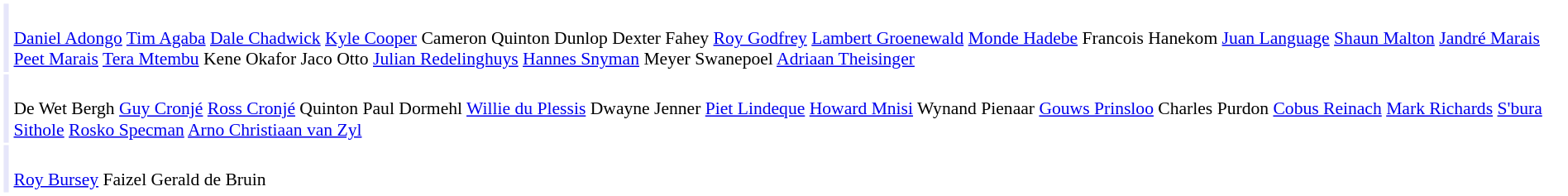<table cellpadding="2" style="border: 1px solid white; font-size:90%;">
<tr>
<td colspan="2" align="right" bgcolor="lavender"></td>
<td align="left"><br><a href='#'>Daniel Adongo</a>
<a href='#'>Tim Agaba</a>
<a href='#'>Dale Chadwick</a>
<a href='#'>Kyle Cooper</a>
Cameron Quinton Dunlop
Dexter Fahey
<a href='#'>Roy Godfrey</a>
<a href='#'>Lambert Groenewald</a>
<a href='#'>Monde Hadebe</a>
Francois Hanekom
<a href='#'>Juan Language</a>
<a href='#'>Shaun Malton</a>
<a href='#'>Jandré Marais</a>
<a href='#'>Peet Marais</a>
<a href='#'>Tera Mtembu</a>
Kene Okafor
Jaco Otto
<a href='#'>Julian Redelinghuys</a>
<a href='#'>Hannes Snyman</a>
Meyer Swanepoel
<a href='#'>Adriaan Theisinger</a></td>
</tr>
<tr>
<td colspan="2" align="right" bgcolor="lavender"></td>
<td align="left"><br>De Wet Bergh
<a href='#'>Guy Cronjé</a>
<a href='#'>Ross Cronjé</a>
Quinton Paul Dormehl
<a href='#'>Willie du Plessis</a>
Dwayne Jenner
<a href='#'>Piet Lindeque</a>
<a href='#'>Howard Mnisi</a>
Wynand Pienaar
<a href='#'>Gouws Prinsloo</a>
Charles Purdon
<a href='#'>Cobus Reinach</a>
<a href='#'>Mark Richards</a>
<a href='#'>S'bura Sithole</a>
<a href='#'>Rosko Specman</a>
<a href='#'>Arno Christiaan van Zyl</a></td>
</tr>
<tr>
<td colspan="2" align="right" bgcolor="lavender"></td>
<td align="left"><br><a href='#'>Roy Bursey</a>
Faizel Gerald de Bruin</td>
</tr>
</table>
